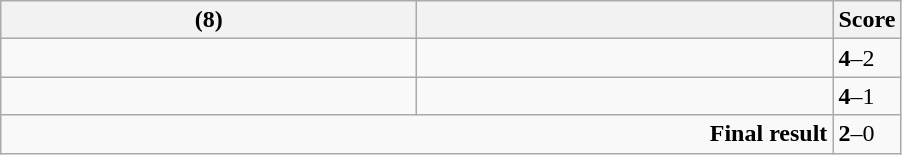<table class="wikitable">
<tr>
<th width=270> (8)</th>
<th width=270></th>
<th>Score</th>
</tr>
<tr>
<td></td>
<td></td>
<td><strong>4</strong>–2</td>
</tr>
<tr>
<td></td>
<td></td>
<td><strong>4</strong>–1</td>
</tr>
<tr>
<td colspan="2" align="right"><strong>Final result</strong></td>
<td><strong>2</strong>–0</td>
</tr>
</table>
